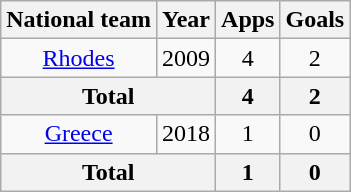<table class="wikitable" style="text-align: center;">
<tr>
<th>National team</th>
<th>Year</th>
<th>Apps</th>
<th>Goals</th>
</tr>
<tr>
<td rowspan="1"><a href='#'>Rhodes</a></td>
<td>2009</td>
<td>4</td>
<td>2</td>
</tr>
<tr>
<th colspan="2">Total</th>
<th>4</th>
<th>2</th>
</tr>
<tr>
<td rowspan="1"><a href='#'>Greece</a></td>
<td>2018</td>
<td>1</td>
<td>0</td>
</tr>
<tr>
<th colspan="2">Total</th>
<th>1</th>
<th>0</th>
</tr>
</table>
